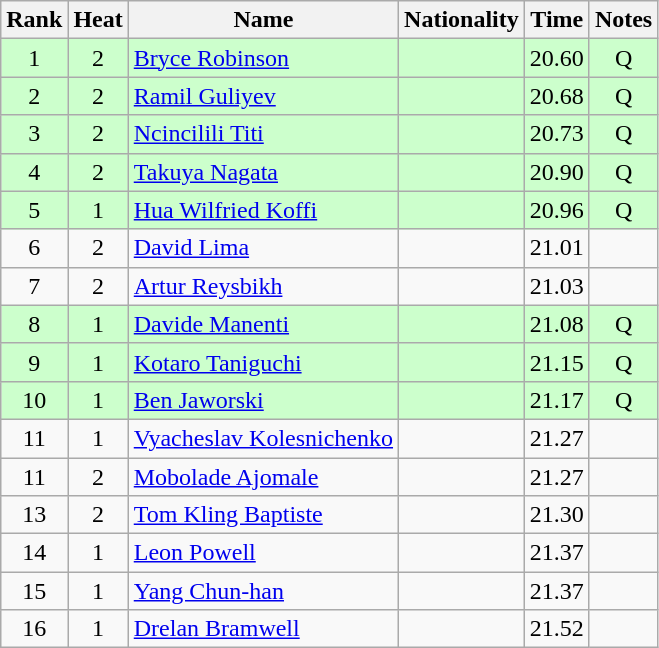<table class="wikitable sortable" style="text-align:center">
<tr>
<th>Rank</th>
<th>Heat</th>
<th>Name</th>
<th>Nationality</th>
<th>Time</th>
<th>Notes</th>
</tr>
<tr bgcolor=ccffcc>
<td>1</td>
<td>2</td>
<td align=left><a href='#'>Bryce Robinson</a></td>
<td align=left></td>
<td>20.60</td>
<td>Q</td>
</tr>
<tr bgcolor=ccffcc>
<td>2</td>
<td>2</td>
<td align=left><a href='#'>Ramil Guliyev</a></td>
<td align=left></td>
<td>20.68</td>
<td>Q</td>
</tr>
<tr bgcolor=ccffcc>
<td>3</td>
<td>2</td>
<td align=left><a href='#'>Ncincilili Titi</a></td>
<td align=left></td>
<td>20.73</td>
<td>Q</td>
</tr>
<tr bgcolor=ccffcc>
<td>4</td>
<td>2</td>
<td align=left><a href='#'>Takuya Nagata</a></td>
<td align=left></td>
<td>20.90</td>
<td>Q</td>
</tr>
<tr bgcolor=ccffcc>
<td>5</td>
<td>1</td>
<td align=left><a href='#'>Hua Wilfried Koffi</a></td>
<td align=left></td>
<td>20.96</td>
<td>Q</td>
</tr>
<tr>
<td>6</td>
<td>2</td>
<td align=left><a href='#'>David Lima</a></td>
<td align=left></td>
<td>21.01</td>
<td></td>
</tr>
<tr>
<td>7</td>
<td>2</td>
<td align=left><a href='#'>Artur Reysbikh</a></td>
<td align=left></td>
<td>21.03</td>
<td></td>
</tr>
<tr bgcolor=ccffcc>
<td>8</td>
<td>1</td>
<td align=left><a href='#'>Davide Manenti</a></td>
<td align=left></td>
<td>21.08</td>
<td>Q</td>
</tr>
<tr bgcolor=ccffcc>
<td>9</td>
<td>1</td>
<td align=left><a href='#'>Kotaro Taniguchi</a></td>
<td align=left></td>
<td>21.15</td>
<td>Q</td>
</tr>
<tr bgcolor=ccffcc>
<td>10</td>
<td>1</td>
<td align=left><a href='#'>Ben Jaworski</a></td>
<td align=left></td>
<td>21.17</td>
<td>Q</td>
</tr>
<tr>
<td>11</td>
<td>1</td>
<td align=left><a href='#'>Vyacheslav Kolesnichenko</a></td>
<td align=left></td>
<td>21.27</td>
<td></td>
</tr>
<tr>
<td>11</td>
<td>2</td>
<td align=left><a href='#'>Mobolade Ajomale</a></td>
<td align=left></td>
<td>21.27</td>
<td></td>
</tr>
<tr>
<td>13</td>
<td>2</td>
<td align=left><a href='#'>Tom Kling Baptiste</a></td>
<td align=left></td>
<td>21.30</td>
<td></td>
</tr>
<tr>
<td>14</td>
<td>1</td>
<td align=left><a href='#'>Leon Powell</a></td>
<td align=left></td>
<td>21.37</td>
<td></td>
</tr>
<tr>
<td>15</td>
<td>1</td>
<td align=left><a href='#'>Yang Chun-han</a></td>
<td align=left></td>
<td>21.37</td>
<td></td>
</tr>
<tr>
<td>16</td>
<td>1</td>
<td align=left><a href='#'>Drelan Bramwell</a></td>
<td align=left></td>
<td>21.52</td>
<td></td>
</tr>
</table>
